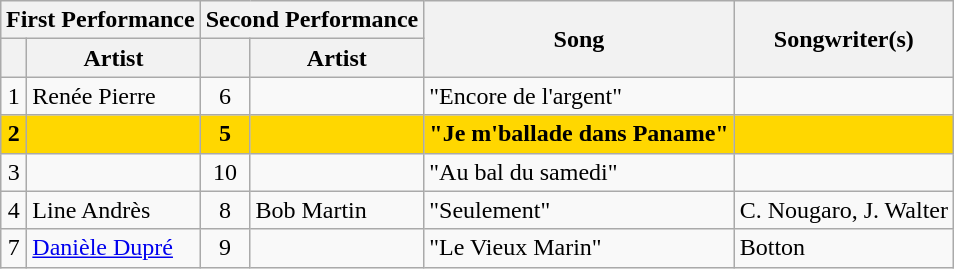<table class="sortable wikitable" style="margin: 1em auto 1em auto; text-align:left">
<tr>
<th colspan="2">First Performance</th>
<th colspan="2">Second Performance</th>
<th rowspan="2">Song</th>
<th rowspan="2">Songwriter(s)</th>
</tr>
<tr>
<th></th>
<th>Artist</th>
<th></th>
<th>Artist</th>
</tr>
<tr>
<td align="center">1</td>
<td>Renée Pierre</td>
<td align="center">6</td>
<td></td>
<td>"Encore de l'argent"</td>
<td></td>
</tr>
<tr style="font-weight:bold; background:gold;">
<td align="center">2</td>
<td></td>
<td align="center">5</td>
<td></td>
<td>"Je m'ballade dans Paname"</td>
<td></td>
</tr>
<tr>
<td align="center">3</td>
<td></td>
<td align="center">10</td>
<td></td>
<td>"Au bal du samedi"</td>
<td></td>
</tr>
<tr>
<td align="center">4</td>
<td>Line Andrès</td>
<td align="center">8</td>
<td>Bob Martin</td>
<td>"Seulement"</td>
<td>C. Nougaro, J. Walter</td>
</tr>
<tr>
<td align="center">7</td>
<td><a href='#'>Danièle Dupré</a></td>
<td align="center">9</td>
<td></td>
<td>"Le Vieux Marin"</td>
<td>Botton</td>
</tr>
</table>
